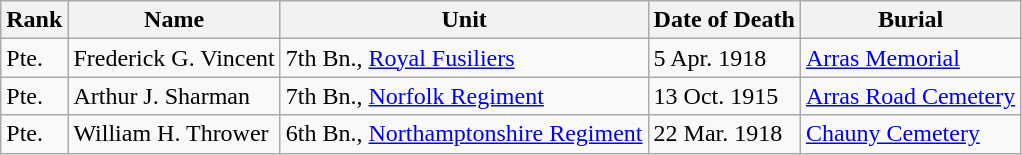<table class="wikitable">
<tr>
<th>Rank</th>
<th>Name</th>
<th>Unit</th>
<th>Date of Death</th>
<th>Burial</th>
</tr>
<tr>
<td>Pte.</td>
<td>Frederick G. Vincent</td>
<td>7th Bn., <a href='#'>Royal Fusiliers</a></td>
<td>5 Apr. 1918</td>
<td><a href='#'>Arras Memorial</a></td>
</tr>
<tr>
<td>Pte.</td>
<td>Arthur J. Sharman</td>
<td>7th Bn., <a href='#'>Norfolk Regiment</a></td>
<td>13 Oct. 1915</td>
<td><a href='#'>Arras Road Cemetery</a></td>
</tr>
<tr>
<td>Pte.</td>
<td>William H. Thrower</td>
<td>6th Bn., <a href='#'>Northamptonshire Regiment</a></td>
<td>22 Mar. 1918</td>
<td><a href='#'>Chauny Cemetery</a></td>
</tr>
</table>
